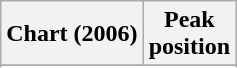<table class="wikitable plainrowheaders" style="text-align:center;">
<tr>
<th scope="col">Chart (2006)</th>
<th scope="col">Peak<br>position</th>
</tr>
<tr>
</tr>
<tr>
</tr>
</table>
